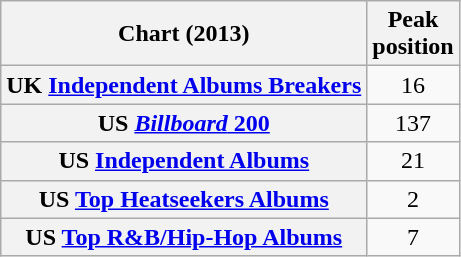<table class="wikitable sortable plainrowheaders">
<tr>
<th scope="col">Chart (2013)</th>
<th scope="col">Peak<br>position</th>
</tr>
<tr>
<th scope="row">UK <a href='#'>Independent Albums Breakers</a></th>
<td align="center">16</td>
</tr>
<tr>
<th scope="row">US <a href='#'><em>Billboard</em> 200</a></th>
<td align="center">137</td>
</tr>
<tr>
<th scope="row">US <a href='#'>Independent Albums</a></th>
<td align="center">21</td>
</tr>
<tr>
<th scope="row">US <a href='#'>Top Heatseekers Albums</a></th>
<td align="center">2</td>
</tr>
<tr>
<th scope="row">US <a href='#'>Top R&B/Hip-Hop Albums</a></th>
<td align="center">7</td>
</tr>
</table>
